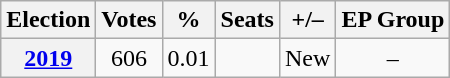<table class="wikitable" style="text-align: center;">
<tr>
<th>Election</th>
<th>Votes</th>
<th>%</th>
<th>Seats</th>
<th>+/–</th>
<th>EP Group</th>
</tr>
<tr>
<th><a href='#'>2019</a></th>
<td>606</td>
<td>0.01</td>
<td></td>
<td>New</td>
<td>–</td>
</tr>
</table>
